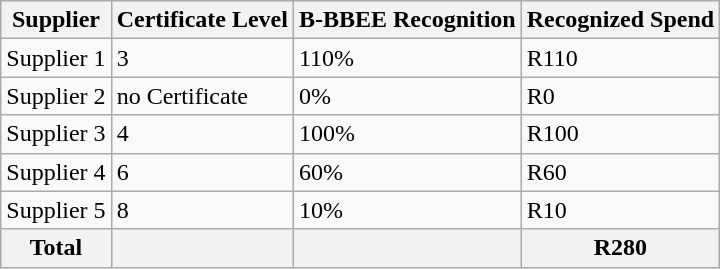<table class="wikitable" border="1">
<tr>
<th>Supplier</th>
<th>Certificate Level</th>
<th>B-BBEE Recognition</th>
<th>Recognized Spend</th>
</tr>
<tr>
<td>Supplier 1</td>
<td>3</td>
<td>110%</td>
<td>R110</td>
</tr>
<tr>
<td>Supplier 2</td>
<td>no Certificate</td>
<td>0%</td>
<td>R0</td>
</tr>
<tr>
<td>Supplier 3</td>
<td>4</td>
<td>100%</td>
<td>R100</td>
</tr>
<tr>
<td>Supplier 4</td>
<td>6</td>
<td>60%</td>
<td>R60</td>
</tr>
<tr>
<td>Supplier 5</td>
<td>8</td>
<td>10%</td>
<td>R10</td>
</tr>
<tr>
<th>Total</th>
<th></th>
<th></th>
<th>R280</th>
</tr>
</table>
